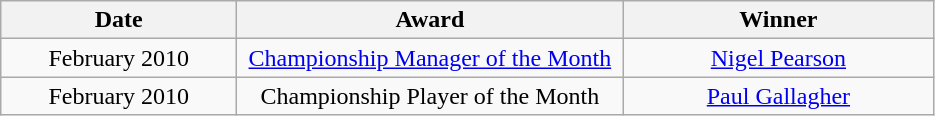<table class="wikitable">
<tr>
<th width=150>Date</th>
<th width=250>Award</th>
<th width=200>Winner</th>
</tr>
<tr>
<td align=center>February 2010</td>
<td align=center><a href='#'>Championship Manager of the Month</a></td>
<td align=center> <a href='#'>Nigel Pearson</a></td>
</tr>
<tr>
<td align=center>February 2010</td>
<td align=center>Championship Player of the Month</td>
<td align=center> <a href='#'>Paul Gallagher</a></td>
</tr>
</table>
